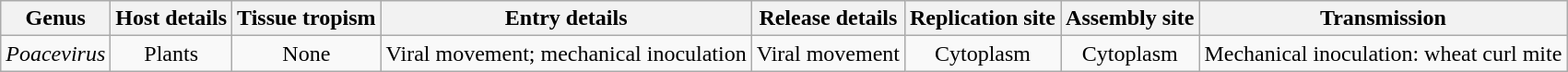<table class="wikitable sortable" style="text-align:center">
<tr>
<th>Genus</th>
<th>Host details</th>
<th>Tissue tropism</th>
<th>Entry details</th>
<th>Release details</th>
<th>Replication site</th>
<th>Assembly site</th>
<th>Transmission</th>
</tr>
<tr>
<td><em>Poacevirus</em></td>
<td>Plants</td>
<td>None</td>
<td>Viral movement; mechanical inoculation</td>
<td>Viral movement</td>
<td>Cytoplasm</td>
<td>Cytoplasm</td>
<td>Mechanical inoculation: wheat curl mite</td>
</tr>
</table>
